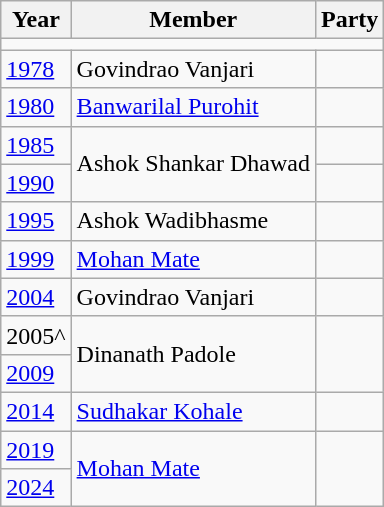<table class="wikitable">
<tr>
<th>Year</th>
<th>Member</th>
<th colspan="2">Party</th>
</tr>
<tr>
<td colspan="4"></td>
</tr>
<tr>
<td><a href='#'>1978</a></td>
<td>Govindrao Vanjari</td>
<td></td>
</tr>
<tr>
<td><a href='#'>1980</a></td>
<td><a href='#'>Banwarilal Purohit</a></td>
</tr>
<tr>
<td><a href='#'>1985</a></td>
<td rowspan="2">Ashok Shankar Dhawad</td>
<td></td>
</tr>
<tr>
<td><a href='#'>1990</a></td>
</tr>
<tr>
<td><a href='#'>1995</a></td>
<td>Ashok Wadibhasme</td>
<td></td>
</tr>
<tr>
<td><a href='#'>1999</a></td>
<td><a href='#'>Mohan Mate</a></td>
</tr>
<tr>
<td><a href='#'>2004</a></td>
<td>Govindrao Vanjari</td>
<td></td>
</tr>
<tr>
<td>2005^</td>
<td rowspan="2">Dinanath Padole</td>
</tr>
<tr>
<td><a href='#'>2009</a></td>
</tr>
<tr>
<td><a href='#'>2014</a></td>
<td><a href='#'>Sudhakar Kohale</a></td>
<td></td>
</tr>
<tr>
<td><a href='#'>2019</a></td>
<td Rowspan=2><a href='#'>Mohan Mate</a></td>
</tr>
<tr>
<td><a href='#'>2024</a></td>
</tr>
</table>
